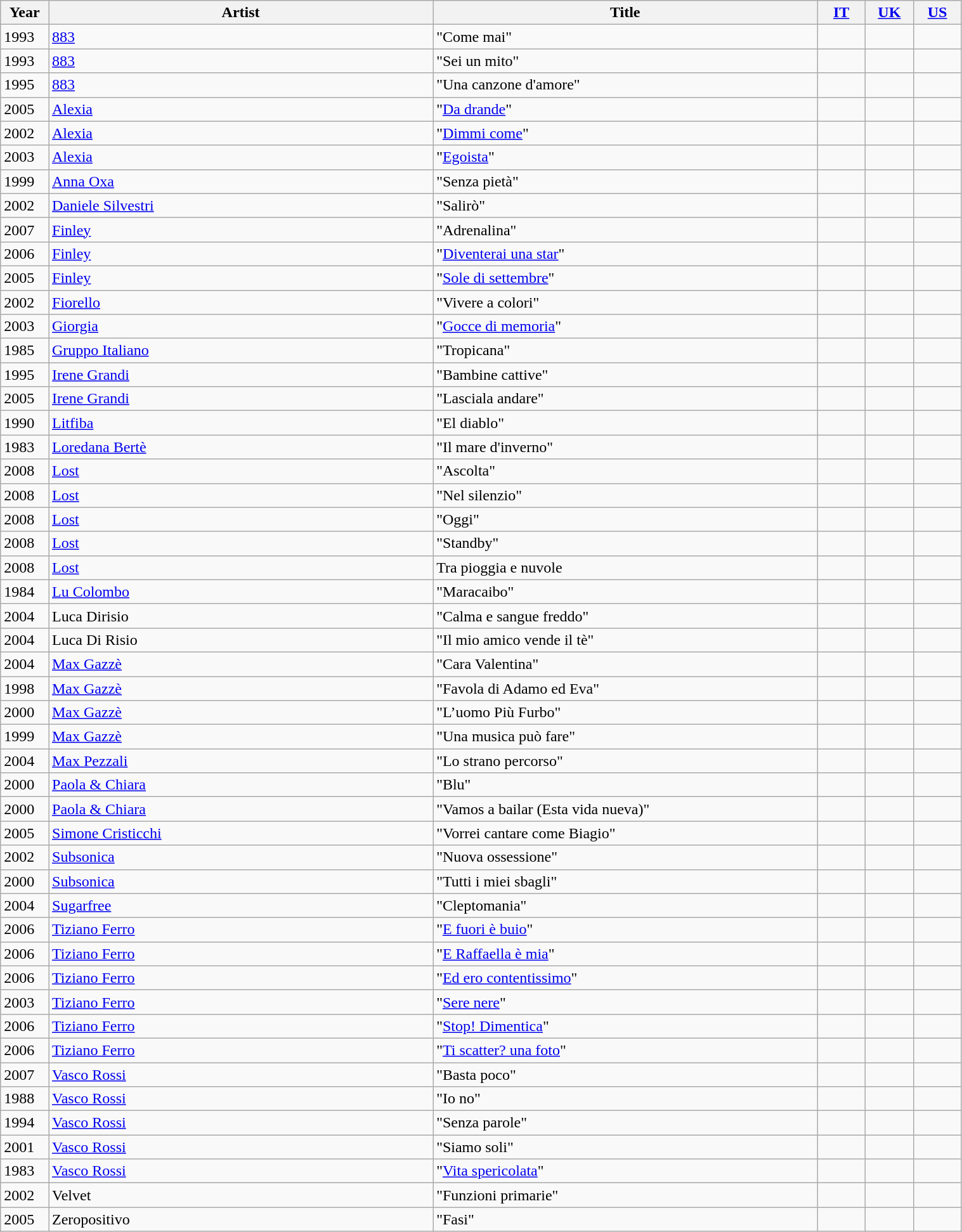<table class="wikitable sortable" width="80%">
<tr>
<th width="5%">Year</th>
<th width="40%">Artist</th>
<th width="40%">Title</th>
<th width="5%"><a href='#'>IT</a></th>
<th width="5%"><a href='#'>UK</a></th>
<th width="5%"><a href='#'>US</a></th>
</tr>
<tr>
<td>1993</td>
<td><a href='#'>883</a></td>
<td>"Come mai"</td>
<td></td>
<td></td>
<td></td>
</tr>
<tr>
<td>1993</td>
<td><a href='#'>883</a></td>
<td>"Sei un mito"</td>
<td></td>
<td></td>
<td></td>
</tr>
<tr>
<td>1995</td>
<td><a href='#'>883</a></td>
<td>"Una canzone d'amore"</td>
<td></td>
<td></td>
<td></td>
</tr>
<tr>
<td>2005</td>
<td><a href='#'>Alexia</a></td>
<td>"<a href='#'>Da drande</a>"</td>
<td></td>
<td></td>
<td></td>
</tr>
<tr>
<td>2002</td>
<td><a href='#'>Alexia</a></td>
<td>"<a href='#'>Dimmi come</a>"</td>
<td></td>
<td></td>
<td></td>
</tr>
<tr>
<td>2003</td>
<td><a href='#'>Alexia</a></td>
<td>"<a href='#'>Egoista</a>"</td>
<td></td>
<td></td>
<td></td>
</tr>
<tr>
<td>1999</td>
<td><a href='#'>Anna Oxa</a></td>
<td>"Senza pietà"</td>
<td></td>
<td></td>
<td></td>
</tr>
<tr>
<td>2002</td>
<td><a href='#'>Daniele Silvestri</a></td>
<td>"Salirò"</td>
<td></td>
<td></td>
<td></td>
</tr>
<tr>
<td>2007</td>
<td><a href='#'>Finley</a></td>
<td>"Adrenalina"</td>
<td></td>
<td></td>
<td></td>
</tr>
<tr>
<td>2006</td>
<td><a href='#'>Finley</a></td>
<td>"<a href='#'>Diventerai una star</a>"</td>
<td></td>
<td></td>
<td></td>
</tr>
<tr>
<td>2005</td>
<td><a href='#'>Finley</a></td>
<td>"<a href='#'>Sole di settembre</a>"</td>
<td></td>
<td></td>
<td></td>
</tr>
<tr>
<td>2002</td>
<td><a href='#'>Fiorello</a></td>
<td>"Vivere a colori"</td>
<td></td>
<td></td>
<td></td>
</tr>
<tr>
<td>2003</td>
<td><a href='#'>Giorgia</a></td>
<td>"<a href='#'>Gocce di memoria</a>"</td>
<td></td>
<td></td>
<td></td>
</tr>
<tr>
<td>1985</td>
<td><a href='#'>Gruppo Italiano</a></td>
<td>"Tropicana"</td>
<td></td>
<td></td>
<td></td>
</tr>
<tr>
<td>1995</td>
<td><a href='#'>Irene Grandi</a></td>
<td>"Bambine cattive"</td>
<td></td>
<td></td>
<td></td>
</tr>
<tr>
<td>2005</td>
<td><a href='#'>Irene Grandi</a></td>
<td>"Lasciala andare"</td>
<td></td>
<td></td>
<td></td>
</tr>
<tr>
<td>1990</td>
<td><a href='#'>Litfiba</a></td>
<td>"El diablo"</td>
<td></td>
<td></td>
<td></td>
</tr>
<tr>
<td>1983</td>
<td><a href='#'>Loredana Bertè</a></td>
<td>"Il mare d'inverno"</td>
<td></td>
<td></td>
<td></td>
</tr>
<tr>
<td>2008</td>
<td><a href='#'>Lost</a></td>
<td>"Ascolta"</td>
<td></td>
<td></td>
<td></td>
</tr>
<tr>
<td>2008</td>
<td><a href='#'>Lost</a></td>
<td>"Nel silenzio"</td>
<td></td>
<td></td>
<td></td>
</tr>
<tr>
<td>2008</td>
<td><a href='#'>Lost</a></td>
<td>"Oggi"</td>
<td></td>
<td></td>
<td></td>
</tr>
<tr>
<td>2008</td>
<td><a href='#'>Lost</a></td>
<td>"Standby"</td>
<td></td>
<td></td>
<td></td>
</tr>
<tr>
<td>2008</td>
<td><a href='#'>Lost</a></td>
<td>Tra pioggia e nuvole</td>
<td></td>
<td></td>
<td></td>
</tr>
<tr>
<td>1984</td>
<td><a href='#'>Lu Colombo</a></td>
<td>"Maracaibo"</td>
<td></td>
<td></td>
<td></td>
</tr>
<tr>
<td>2004</td>
<td>Luca Dirisio</td>
<td>"Calma e sangue freddo"</td>
<td></td>
<td></td>
<td></td>
</tr>
<tr>
<td>2004</td>
<td>Luca Di Risio</td>
<td>"Il mio amico vende il tè"</td>
<td></td>
<td></td>
<td></td>
</tr>
<tr>
<td>2004</td>
<td><a href='#'>Max Gazzè</a></td>
<td>"Cara Valentina"</td>
<td></td>
<td></td>
<td></td>
</tr>
<tr>
<td>1998</td>
<td><a href='#'>Max Gazzè</a></td>
<td>"Favola di Adamo ed Eva"</td>
<td></td>
<td></td>
<td></td>
</tr>
<tr>
<td>2000</td>
<td><a href='#'>Max Gazzè</a></td>
<td>"L’uomo Più Furbo"</td>
<td></td>
<td></td>
<td></td>
</tr>
<tr>
<td>1999</td>
<td><a href='#'>Max Gazzè</a></td>
<td>"Una musica può fare"</td>
<td></td>
<td></td>
<td></td>
</tr>
<tr>
<td>2004</td>
<td><a href='#'>Max Pezzali</a></td>
<td>"Lo strano percorso"</td>
<td></td>
<td></td>
<td></td>
</tr>
<tr>
<td>2000</td>
<td><a href='#'>Paola & Chiara</a></td>
<td>"Blu"</td>
<td></td>
<td></td>
<td></td>
</tr>
<tr>
<td>2000</td>
<td><a href='#'>Paola & Chiara</a></td>
<td>"Vamos a bailar (Esta vida nueva)"</td>
<td></td>
<td></td>
<td></td>
</tr>
<tr>
<td>2005</td>
<td><a href='#'>Simone Cristicchi</a></td>
<td>"Vorrei cantare come Biagio"</td>
<td></td>
<td></td>
<td></td>
</tr>
<tr>
<td>2002</td>
<td><a href='#'>Subsonica</a></td>
<td>"Nuova ossessione"</td>
<td></td>
<td></td>
<td></td>
</tr>
<tr>
<td>2000</td>
<td><a href='#'>Subsonica</a></td>
<td>"Tutti i miei sbagli"</td>
<td></td>
<td></td>
<td></td>
</tr>
<tr>
<td>2004</td>
<td><a href='#'>Sugarfree</a></td>
<td>"Cleptomania"</td>
<td></td>
<td></td>
<td></td>
</tr>
<tr>
<td>2006</td>
<td><a href='#'>Tiziano Ferro</a></td>
<td>"<a href='#'>E fuori è buio</a>"</td>
<td></td>
<td></td>
<td></td>
</tr>
<tr>
<td>2006</td>
<td><a href='#'>Tiziano Ferro</a></td>
<td>"<a href='#'>E Raffaella è mia</a>"</td>
<td></td>
<td></td>
<td></td>
</tr>
<tr>
<td>2006</td>
<td><a href='#'>Tiziano Ferro</a></td>
<td>"<a href='#'>Ed ero contentissimo</a>"</td>
<td></td>
<td></td>
<td></td>
</tr>
<tr>
<td>2003</td>
<td><a href='#'>Tiziano Ferro</a></td>
<td>"<a href='#'>Sere nere</a>"</td>
<td></td>
<td></td>
<td></td>
</tr>
<tr>
<td>2006</td>
<td><a href='#'>Tiziano Ferro</a></td>
<td>"<a href='#'>Stop! Dimentica</a>"</td>
<td></td>
<td></td>
<td></td>
</tr>
<tr>
<td>2006</td>
<td><a href='#'>Tiziano Ferro</a></td>
<td>"<a href='#'>Ti scatter? una foto</a>"</td>
<td></td>
<td></td>
<td></td>
</tr>
<tr>
<td>2007</td>
<td><a href='#'>Vasco Rossi</a></td>
<td>"Basta poco"</td>
<td></td>
<td></td>
<td></td>
</tr>
<tr>
<td>1988</td>
<td><a href='#'>Vasco Rossi</a></td>
<td>"Io no"</td>
<td></td>
<td></td>
<td></td>
</tr>
<tr>
<td>1994</td>
<td><a href='#'>Vasco Rossi</a></td>
<td>"Senza parole"</td>
<td></td>
<td></td>
<td></td>
</tr>
<tr>
<td>2001</td>
<td><a href='#'>Vasco Rossi</a></td>
<td>"Siamo soli"</td>
<td></td>
<td></td>
<td></td>
</tr>
<tr>
<td>1983</td>
<td><a href='#'>Vasco Rossi</a></td>
<td>"<a href='#'>Vita spericolata</a>"</td>
<td></td>
<td></td>
<td></td>
</tr>
<tr>
<td>2002</td>
<td>Velvet</td>
<td>"Funzioni primarie"</td>
<td></td>
<td></td>
<td></td>
</tr>
<tr>
<td>2005</td>
<td>Zeropositivo</td>
<td>"Fasi"</td>
<td></td>
<td></td>
<td></td>
</tr>
</table>
